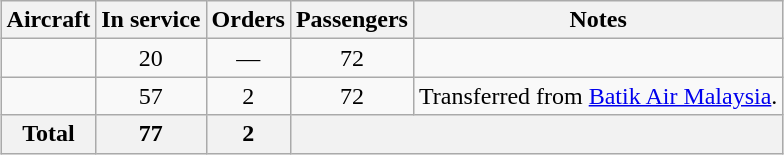<table class="wikitable" style="margin:1em auto; border-collapse:collapse;text-align:center">
<tr>
<th>Aircraft</th>
<th>In service</th>
<th>Orders</th>
<th>Passengers</th>
<th>Notes</th>
</tr>
<tr>
<td></td>
<td>20</td>
<td>—</td>
<td>72</td>
<td></td>
</tr>
<tr>
<td></td>
<td>57</td>
<td>2</td>
<td>72</td>
<td>Transferred from <a href='#'>Batik Air Malaysia</a>.</td>
</tr>
<tr>
<th>Total</th>
<th>77</th>
<th>2</th>
<th colspan="3"></th>
</tr>
</table>
